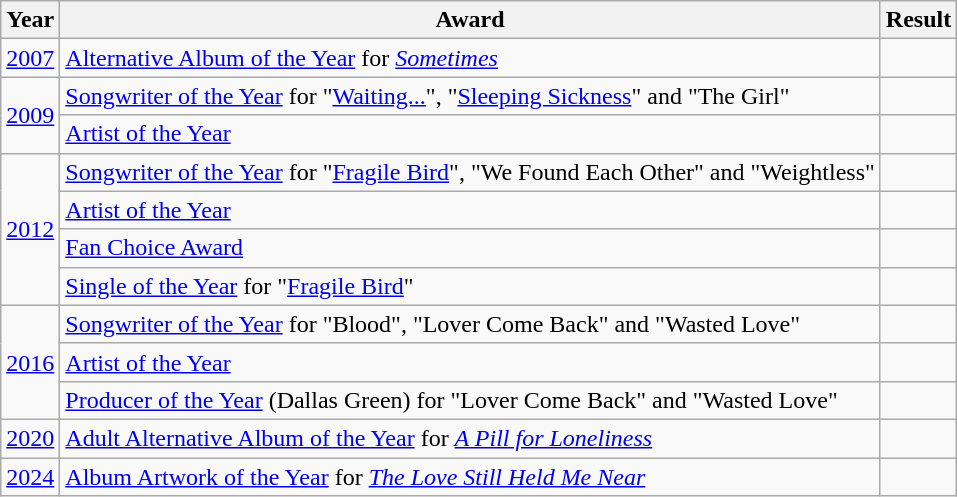<table class="wikitable">
<tr>
<th width="4em">Year</th>
<th>Award</th>
<th>Result</th>
</tr>
<tr>
<td><a href='#'>2007</a></td>
<td><a href='#'>Alternative Album of the Year</a> for <em><a href='#'>Sometimes</a></em></td>
<td></td>
</tr>
<tr>
<td rowspan="2"><a href='#'>2009</a></td>
<td><a href='#'>Songwriter of the Year</a> for "<a href='#'>Waiting...</a>", "<a href='#'>Sleeping Sickness</a>" and "The Girl"</td>
<td></td>
</tr>
<tr>
<td><a href='#'>Artist of the Year</a></td>
<td></td>
</tr>
<tr>
<td rowspan="4"><a href='#'>2012</a></td>
<td><a href='#'>Songwriter of the Year</a> for "<a href='#'>Fragile Bird</a>", "We Found Each Other" and "Weightless"</td>
<td></td>
</tr>
<tr>
<td><a href='#'>Artist of the Year</a></td>
<td></td>
</tr>
<tr>
<td><a href='#'>Fan Choice Award</a></td>
<td></td>
</tr>
<tr>
<td><a href='#'>Single of the Year</a> for "<a href='#'>Fragile Bird</a>"</td>
<td></td>
</tr>
<tr>
<td rowspan ="3"><a href='#'>2016</a></td>
<td><a href='#'>Songwriter of the Year</a> for "Blood", "Lover Come Back" and "Wasted Love"</td>
<td></td>
</tr>
<tr>
<td><a href='#'>Artist of the Year</a></td>
<td></td>
</tr>
<tr>
<td><a href='#'>Producer of the Year</a> (Dallas Green) for "Lover Come Back" and "Wasted Love"</td>
<td></td>
</tr>
<tr>
<td rowspan ="1"><a href='#'>2020</a></td>
<td><a href='#'>Adult Alternative Album of the Year</a> for <em><a href='#'>A Pill for Loneliness</a></em></td>
<td></td>
</tr>
<tr>
<td rowspan ="1"><a href='#'>2024</a></td>
<td><a href='#'>Album Artwork of the Year</a> for <em><a href='#'>The Love Still Held Me Near</a></em></td>
<td></td>
</tr>
</table>
